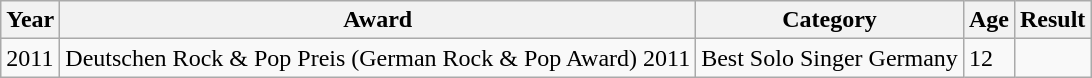<table class="wikitable">
<tr>
<th>Year</th>
<th>Award</th>
<th>Category</th>
<th>Age</th>
<th>Result</th>
</tr>
<tr>
<td>2011</td>
<td>Deutschen Rock & Pop Preis (German Rock & Pop Award) 2011</td>
<td>Best Solo Singer Germany</td>
<td>12</td>
<td></td>
</tr>
</table>
